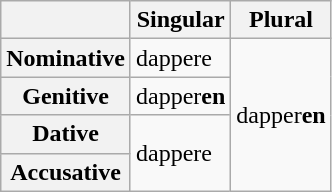<table class="wikitable" style="display: inline-table;">
<tr>
<th></th>
<th>Singular</th>
<th>Plural</th>
</tr>
<tr>
<th>Nominative</th>
<td>dappere</td>
<td rowspan="4">dapper<strong>en</strong></td>
</tr>
<tr>
<th>Genitive</th>
<td>dapper<strong>en</strong></td>
</tr>
<tr>
<th>Dative</th>
<td rowspan="2">dappere</td>
</tr>
<tr>
<th>Accusative</th>
</tr>
</table>
